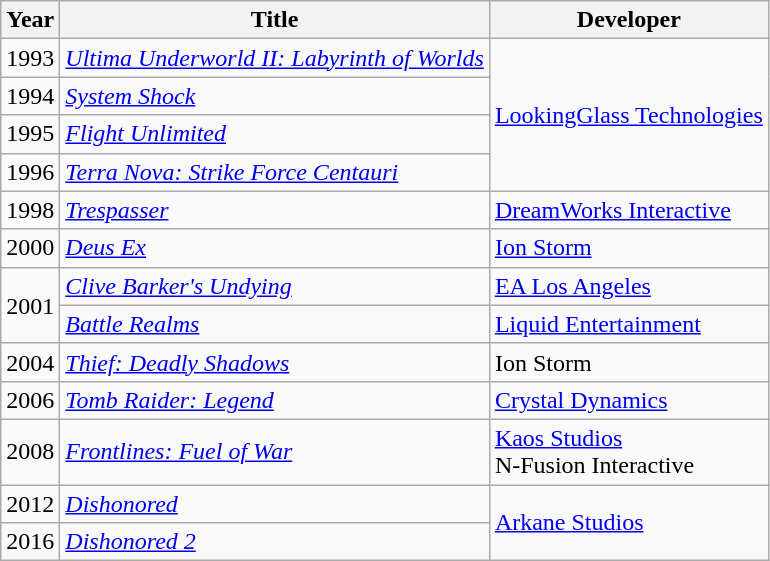<table class="wikitable">
<tr>
<th>Year</th>
<th>Title</th>
<th>Developer</th>
</tr>
<tr>
<td>1993</td>
<td><em><a href='#'>Ultima Underworld II: Labyrinth of Worlds</a></em></td>
<td rowspan=4><a href='#'>LookingGlass Technologies</a></td>
</tr>
<tr>
<td>1994</td>
<td><em><a href='#'>System Shock</a></em></td>
</tr>
<tr>
<td>1995</td>
<td><em><a href='#'>Flight Unlimited</a></em></td>
</tr>
<tr>
<td>1996</td>
<td><em><a href='#'>Terra Nova: Strike Force Centauri</a></em></td>
</tr>
<tr>
<td>1998</td>
<td><em><a href='#'>Trespasser</a></em></td>
<td><a href='#'>DreamWorks Interactive</a></td>
</tr>
<tr>
<td>2000</td>
<td><em><a href='#'>Deus Ex</a></em></td>
<td><a href='#'>Ion Storm</a></td>
</tr>
<tr>
<td rowspan=2>2001</td>
<td><em><a href='#'>Clive Barker's Undying</a></em></td>
<td><a href='#'>EA Los Angeles</a></td>
</tr>
<tr>
<td><em><a href='#'>Battle Realms</a></em></td>
<td><a href='#'>Liquid Entertainment</a></td>
</tr>
<tr>
<td>2004</td>
<td><em><a href='#'>Thief: Deadly Shadows</a></em></td>
<td>Ion Storm</td>
</tr>
<tr>
<td>2006</td>
<td><em><a href='#'>Tomb Raider: Legend</a></em></td>
<td><a href='#'>Crystal Dynamics</a></td>
</tr>
<tr>
<td>2008</td>
<td><em><a href='#'>Frontlines: Fuel of War</a></em></td>
<td><a href='#'>Kaos Studios</a><br>N-Fusion Interactive</td>
</tr>
<tr>
<td>2012</td>
<td><em><a href='#'>Dishonored</a></em></td>
<td rowspan=2><a href='#'>Arkane Studios</a></td>
</tr>
<tr>
<td>2016</td>
<td><em><a href='#'>Dishonored 2</a></em></td>
</tr>
</table>
